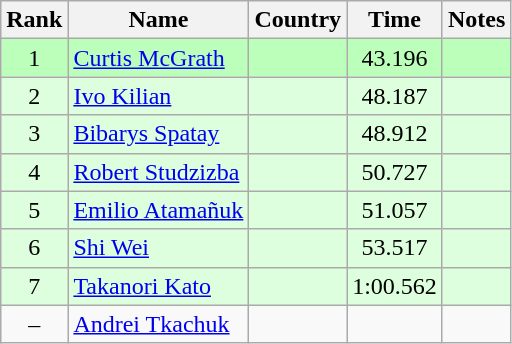<table class="wikitable" style="text-align:center">
<tr>
<th>Rank</th>
<th>Name</th>
<th>Country</th>
<th>Time</th>
<th>Notes</th>
</tr>
<tr bgcolor=bbffbb>
<td>1</td>
<td align="left"><a href='#'>Curtis McGrath</a></td>
<td align="left"></td>
<td>43.196</td>
<td></td>
</tr>
<tr bgcolor=ddffdd>
<td>2</td>
<td align="left"><a href='#'>Ivo Kilian</a></td>
<td align="left"></td>
<td>48.187</td>
<td></td>
</tr>
<tr bgcolor=ddffdd>
<td>3</td>
<td align="left"><a href='#'>Bibarys Spatay</a></td>
<td align="left"></td>
<td>48.912</td>
<td></td>
</tr>
<tr bgcolor=ddffdd>
<td>4</td>
<td align="left"><a href='#'>Robert Studzizba</a></td>
<td align="left"></td>
<td>50.727</td>
<td></td>
</tr>
<tr bgcolor=ddffdd>
<td>5</td>
<td align="left"><a href='#'>Emilio Atamañuk</a></td>
<td align="left"></td>
<td>51.057</td>
<td></td>
</tr>
<tr bgcolor=ddffdd>
<td>6</td>
<td align="left"><a href='#'>Shi Wei</a></td>
<td align="left"></td>
<td>53.517</td>
<td></td>
</tr>
<tr bgcolor=ddffdd>
<td>7</td>
<td align="left"><a href='#'>Takanori Kato</a></td>
<td align="left"></td>
<td>1:00.562</td>
<td></td>
</tr>
<tr>
<td>–</td>
<td align="left"><a href='#'>Andrei Tkachuk</a></td>
<td align="left"></td>
<td></td>
<td></td>
</tr>
</table>
